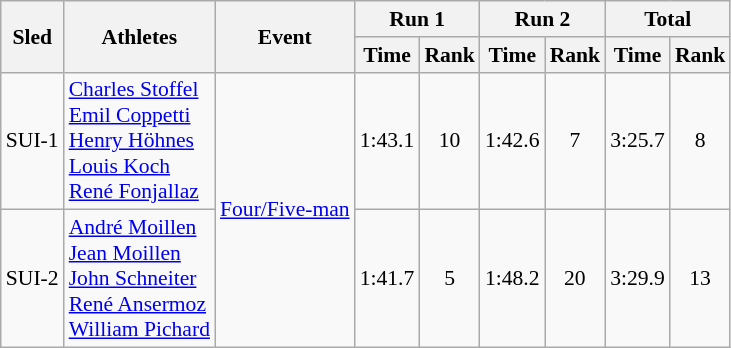<table class="wikitable" border="1" style="font-size:90%">
<tr>
<th rowspan="2">Sled</th>
<th rowspan="2">Athletes</th>
<th rowspan="2">Event</th>
<th colspan="2">Run 1</th>
<th colspan="2">Run 2</th>
<th colspan="2">Total</th>
</tr>
<tr>
<th>Time</th>
<th>Rank</th>
<th>Time</th>
<th>Rank</th>
<th>Time</th>
<th>Rank</th>
</tr>
<tr>
<td align="center">SUI-1</td>
<td><a href='#'>Charles Stoffel</a><br><a href='#'>Emil Coppetti</a><br><a href='#'>Henry Höhnes</a><br><a href='#'>Louis Koch</a><br><a href='#'>René Fonjallaz</a></td>
<td rowspan="2"><a href='#'>Four/Five-man</a></td>
<td align="center">1:43.1</td>
<td align="center">10</td>
<td align="center">1:42.6</td>
<td align="center">7</td>
<td align="center">3:25.7</td>
<td align="center">8</td>
</tr>
<tr>
<td align="center">SUI-2</td>
<td><a href='#'>André Moillen</a><br><a href='#'>Jean Moillen</a><br><a href='#'>John Schneiter</a><br><a href='#'>René Ansermoz</a><br><a href='#'>William Pichard</a></td>
<td align="center">1:41.7</td>
<td align="center">5</td>
<td align="center">1:48.2</td>
<td align="center">20</td>
<td align="center">3:29.9</td>
<td align="center">13</td>
</tr>
</table>
